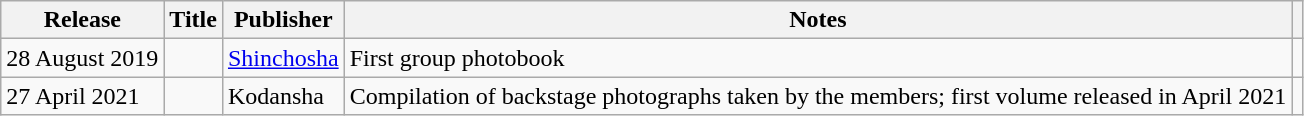<table class="wikitable">
<tr>
<th>Release</th>
<th>Title</th>
<th>Publisher</th>
<th>Notes</th>
<th class="unsortable"></th>
</tr>
<tr>
<td>28 August 2019</td>
<td></td>
<td><a href='#'>Shinchosha</a></td>
<td>First group photobook</td>
<td></td>
</tr>
<tr>
<td>27 April 2021</td>
<td></td>
<td>Kodansha</td>
<td>Compilation of backstage photographs taken by the members; first volume released in April 2021</td>
<td></td>
</tr>
</table>
